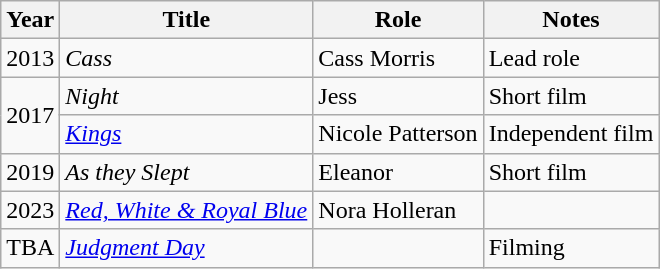<table class="wikitable sortable">
<tr>
<th>Year</th>
<th>Title</th>
<th>Role</th>
<th class="unsortable">Notes</th>
</tr>
<tr>
<td>2013</td>
<td><em>Cass</em></td>
<td>Cass Morris</td>
<td>Lead role</td>
</tr>
<tr>
<td rowspan="2">2017</td>
<td><em>Night</em></td>
<td>Jess</td>
<td>Short film</td>
</tr>
<tr>
<td><em><a href='#'>Kings</a></em></td>
<td>Nicole Patterson</td>
<td>Independent film</td>
</tr>
<tr>
<td>2019</td>
<td><em>As they Slept</em></td>
<td>Eleanor</td>
<td>Short film</td>
</tr>
<tr>
<td>2023</td>
<td><em><a href='#'>Red, White & Royal Blue</a></em></td>
<td>Nora Holleran</td>
<td></td>
</tr>
<tr>
<td>TBA</td>
<td><em><a href='#'>Judgment Day</a></em></td>
<td></td>
<td>Filming</td>
</tr>
</table>
